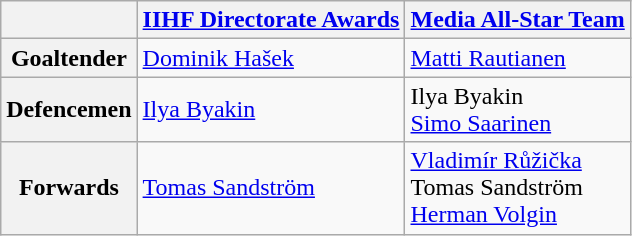<table class="wikitable">
<tr>
<th></th>
<th><a href='#'>IIHF Directorate Awards</a></th>
<th><a href='#'>Media All-Star Team</a></th>
</tr>
<tr>
<th>Goaltender</th>
<td> <a href='#'>Dominik Hašek</a></td>
<td> <a href='#'>Matti Rautianen</a></td>
</tr>
<tr>
<th>Defencemen</th>
<td> <a href='#'>Ilya Byakin</a></td>
<td> Ilya Byakin<br> <a href='#'>Simo Saarinen</a></td>
</tr>
<tr>
<th>Forwards</th>
<td> <a href='#'>Tomas Sandström</a></td>
<td> <a href='#'>Vladimír Růžička</a><br> Tomas Sandström<br> <a href='#'>Herman Volgin</a></td>
</tr>
</table>
